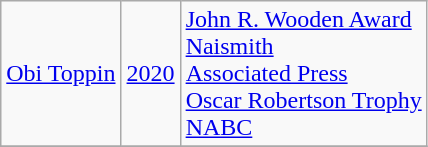<table class="wikitable">
<tr>
<td><a href='#'>Obi Toppin</a></td>
<td><a href='#'>2020</a></td>
<td><a href='#'>John R. Wooden Award</a><br><a href='#'>Naismith</a><br><a href='#'>Associated Press</a><br><a href='#'>Oscar Robertson Trophy</a><br><a href='#'>NABC</a></td>
</tr>
<tr>
</tr>
</table>
